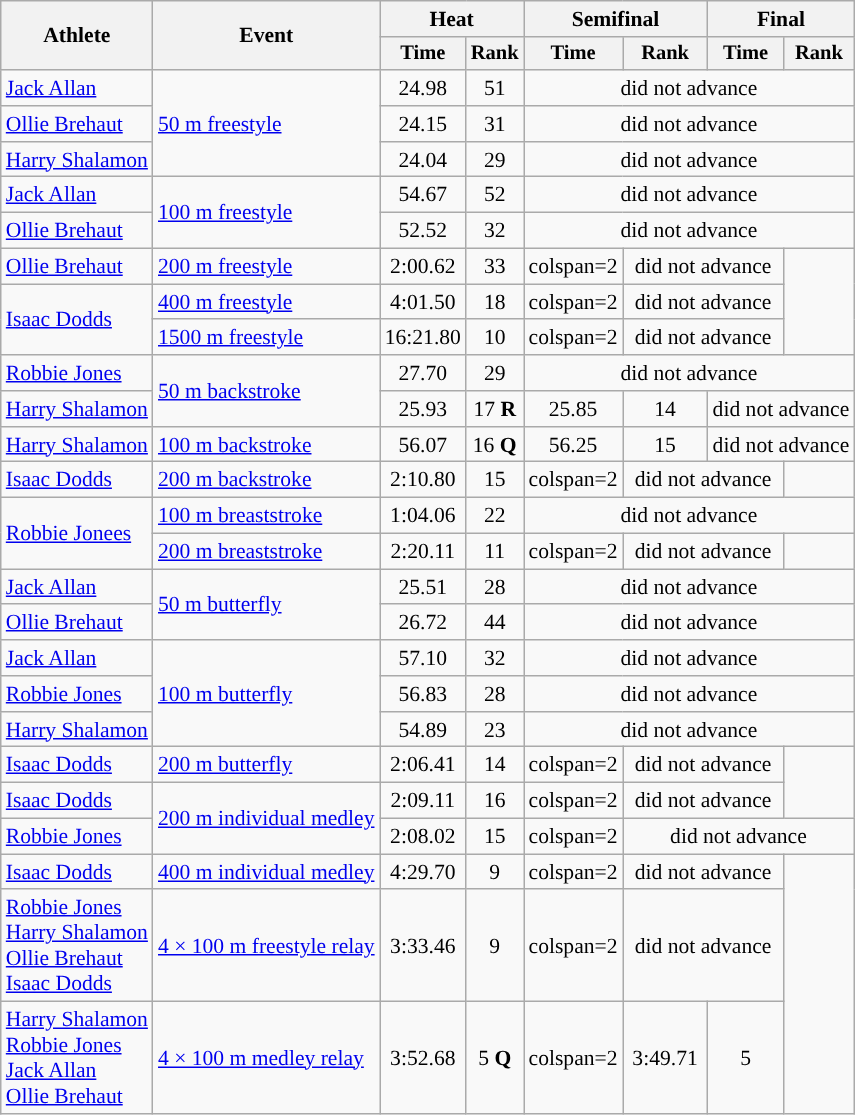<table class=wikitable style=font-size:90%>
<tr>
<th rowspan=2>Athlete</th>
<th rowspan=2>Event</th>
<th colspan=2>Heat</th>
<th colspan=2>Semifinal</th>
<th colspan=2>Final</th>
</tr>
<tr style=font-size:95%>
<th>Time</th>
<th>Rank</th>
<th>Time</th>
<th>Rank</th>
<th>Time</th>
<th>Rank</th>
</tr>
<tr align=center>
<td align=left><a href='#'>Jack Allan</a></td>
<td align=left rowspan="3"><a href='#'>50 m freestyle</a></td>
<td>24.98</td>
<td>51</td>
<td colspan=4>did not advance</td>
</tr>
<tr align=center>
<td align=left><a href='#'>Ollie Brehaut</a></td>
<td>24.15</td>
<td>31</td>
<td colspan=4>did not advance</td>
</tr>
<tr align=center>
<td align=left><a href='#'>Harry Shalamon</a></td>
<td>24.04</td>
<td>29</td>
<td colspan=4>did not advance</td>
</tr>
<tr align=center>
<td align=left><a href='#'>Jack Allan</a></td>
<td align=left rowspan="2"><a href='#'>100 m freestyle</a></td>
<td>54.67</td>
<td>52</td>
<td colspan=4>did not advance</td>
</tr>
<tr align=center>
<td align=left><a href='#'>Ollie Brehaut</a></td>
<td>52.52</td>
<td>32</td>
<td colspan=4>did not advance</td>
</tr>
<tr align=center>
<td align=left><a href='#'>Ollie Brehaut</a></td>
<td align=left rowspan="1"><a href='#'>200 m freestyle</a></td>
<td>2:00.62</td>
<td>33</td>
<td>colspan=2 </td>
<td colspan=2>did not advance</td>
</tr>
<tr align=center>
<td align=left rowspan=2><a href='#'>Isaac Dodds</a></td>
<td align=left rowspan="1"><a href='#'>400 m freestyle</a></td>
<td>4:01.50</td>
<td>18</td>
<td>colspan=2 </td>
<td colspan=2>did not advance</td>
</tr>
<tr align=center>
<td align=left rowspan="1"><a href='#'>1500 m freestyle</a></td>
<td>16:21.80</td>
<td>10</td>
<td>colspan=2 </td>
<td colspan=2>did not advance</td>
</tr>
<tr align=center>
<td align=left><a href='#'>Robbie Jones</a></td>
<td align=left rowspan=2><a href='#'>50 m backstroke</a></td>
<td>27.70</td>
<td>29</td>
<td colspan=4>did not advance</td>
</tr>
<tr align=center>
<td align=left><a href='#'>Harry Shalamon</a></td>
<td>25.93</td>
<td>17 <strong>R</strong></td>
<td>25.85</td>
<td>14</td>
<td colspan=2>did not advance</td>
</tr>
<tr align=center>
<td align=left><a href='#'>Harry Shalamon</a></td>
<td style="text-align:left;"><a href='#'>100 m backstroke</a></td>
<td>56.07</td>
<td>16 <strong>Q</strong></td>
<td>56.25</td>
<td>15</td>
<td colspan=2>did not advance</td>
</tr>
<tr align=center>
<td align=left><a href='#'>Isaac Dodds</a></td>
<td align=left rowspan="1"><a href='#'>200 m backstroke</a></td>
<td>2:10.80</td>
<td>15</td>
<td>colspan=2 </td>
<td colspan=2>did not advance</td>
</tr>
<tr align=center>
<td align=left rowspan=2><a href='#'>Robbie Jonees</a></td>
<td align=left rowspan="1"><a href='#'>100 m breaststroke</a></td>
<td>1:04.06</td>
<td>22</td>
<td colspan=4>did not advance</td>
</tr>
<tr align=center>
<td align=left rowspan="1"><a href='#'>200 m breaststroke</a></td>
<td>2:20.11</td>
<td>11</td>
<td>colspan=2 </td>
<td colspan=2>did not advance</td>
</tr>
<tr align=center>
<td align=left><a href='#'>Jack Allan</a></td>
<td align=left rowspan="2"><a href='#'>50 m butterfly</a></td>
<td>25.51</td>
<td>28</td>
<td colspan=4>did not advance</td>
</tr>
<tr align=center>
<td align=left><a href='#'>Ollie Brehaut</a></td>
<td>26.72</td>
<td>44</td>
<td colspan=4>did not advance</td>
</tr>
<tr align=center>
<td align=left><a href='#'>Jack Allan</a></td>
<td align=left rowspan="3"><a href='#'>100 m butterfly</a></td>
<td>57.10</td>
<td>32</td>
<td colspan=4>did not advance</td>
</tr>
<tr align=center>
<td align=left><a href='#'>Robbie Jones</a></td>
<td>56.83</td>
<td>28</td>
<td colspan=4>did not advance</td>
</tr>
<tr align=center>
<td align=left><a href='#'>Harry Shalamon</a></td>
<td>54.89</td>
<td>23</td>
<td colspan=4>did not advance</td>
</tr>
<tr align=center>
<td align=left><a href='#'>Isaac Dodds</a></td>
<td align=left><a href='#'>200 m butterfly</a></td>
<td>2:06.41</td>
<td>14</td>
<td>colspan=2 </td>
<td colspan=2>did not advance</td>
</tr>
<tr align=center>
<td align=left><a href='#'>Isaac Dodds</a></td>
<td align=left rowspan="2"><a href='#'>200 m individual medley</a></td>
<td>2:09.11</td>
<td>16</td>
<td>colspan=2 </td>
<td colspan=2>did not advance</td>
</tr>
<tr align=center>
<td align=left><a href='#'>Robbie Jones</a></td>
<td>2:08.02</td>
<td>15</td>
<td>colspan=2 </td>
<td colspan=4>did not advance</td>
</tr>
<tr align=center>
<td align=left><a href='#'>Isaac Dodds</a></td>
<td align=left rowspan="1"><a href='#'>400 m individual medley</a></td>
<td>4:29.70</td>
<td>9</td>
<td>colspan=2 </td>
<td colspan=2>did not advance</td>
</tr>
<tr align=center>
<td align=left><a href='#'>Robbie Jones</a><br><a href='#'>Harry Shalamon</a><br><a href='#'>Ollie Brehaut</a><br><a href='#'>Isaac Dodds</a></td>
<td align=left><a href='#'>4 × 100 m freestyle relay</a></td>
<td>3:33.46</td>
<td>9</td>
<td>colspan=2 </td>
<td colspan=2>did not advance</td>
</tr>
<tr align=center>
<td align=left><a href='#'>Harry Shalamon</a><br><a href='#'>Robbie Jones</a><br><a href='#'>Jack Allan</a><br><a href='#'>Ollie Brehaut</a></td>
<td align=left><a href='#'>4 × 100 m medley relay</a></td>
<td>3:52.68</td>
<td>5 <strong>Q</strong></td>
<td>colspan=2 </td>
<td>3:49.71</td>
<td>5</td>
</tr>
</table>
